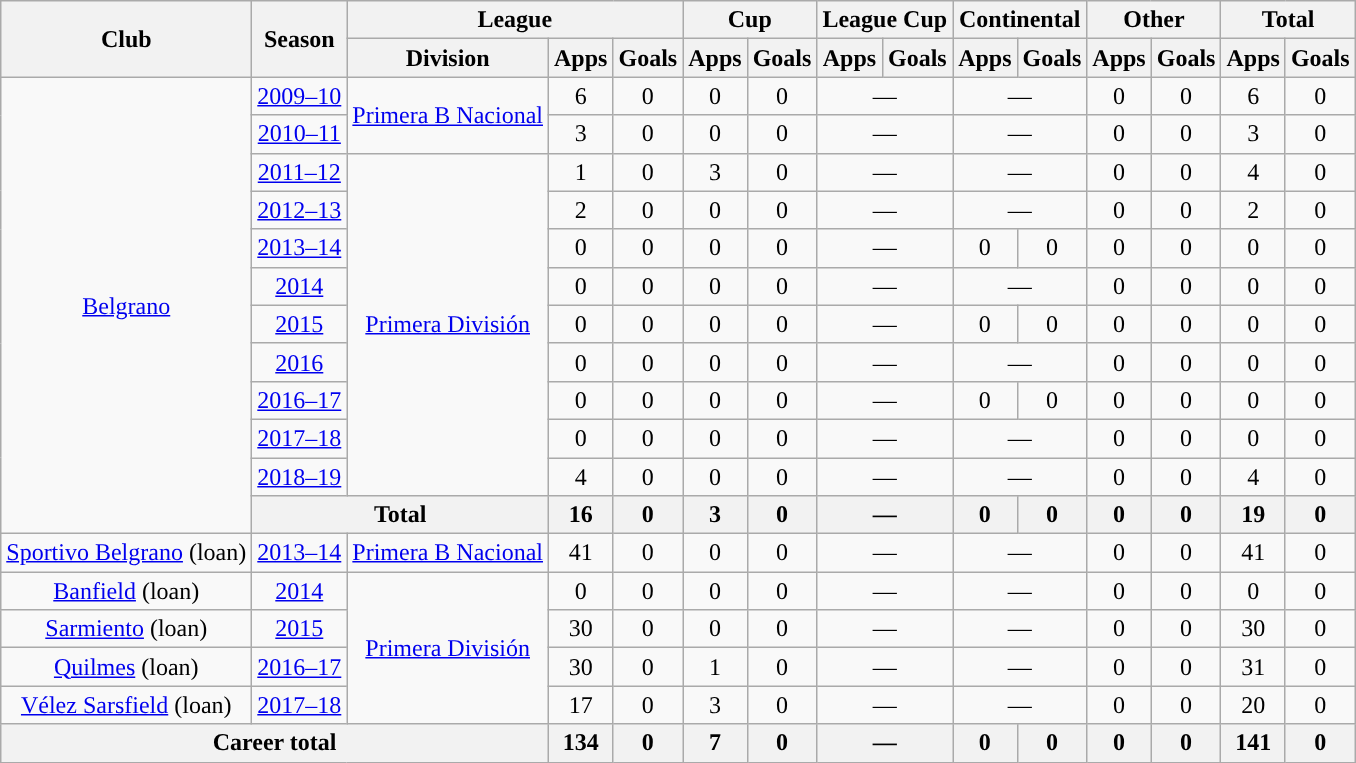<table class="wikitable" style="text-align:center">
<tr>
<th rowspan="2">Club</th>
<th rowspan="2">Season</th>
<th colspan="3">League</th>
<th colspan="2">Cup</th>
<th colspan="2">League Cup</th>
<th colspan="2">Continental</th>
<th colspan="2">Other</th>
<th colspan="2">Total</th>
</tr>
<tr>
<th>Division</th>
<th>Apps</th>
<th>Goals</th>
<th>Apps</th>
<th>Goals</th>
<th>Apps</th>
<th>Goals</th>
<th>Apps</th>
<th>Goals</th>
<th>Apps</th>
<th>Goals</th>
<th>Apps</th>
<th>Goals</th>
</tr>
<tr>
<td rowspan="12"><a href='#'>Belgrano</a></td>
<td><a href='#'>2009–10</a></td>
<td rowspan="2"><a href='#'>Primera B Nacional</a></td>
<td>6</td>
<td>0</td>
<td>0</td>
<td>0</td>
<td colspan="2">—</td>
<td colspan="2">—</td>
<td>0</td>
<td>0</td>
<td>6</td>
<td>0</td>
</tr>
<tr>
<td><a href='#'>2010–11</a></td>
<td>3</td>
<td>0</td>
<td>0</td>
<td>0</td>
<td colspan="2">—</td>
<td colspan="2">—</td>
<td>0</td>
<td>0</td>
<td>3</td>
<td>0</td>
</tr>
<tr>
<td><a href='#'>2011–12</a></td>
<td rowspan="9"><a href='#'>Primera División</a></td>
<td>1</td>
<td>0</td>
<td>3</td>
<td>0</td>
<td colspan="2">—</td>
<td colspan="2">—</td>
<td>0</td>
<td>0</td>
<td>4</td>
<td>0</td>
</tr>
<tr>
<td><a href='#'>2012–13</a></td>
<td>2</td>
<td>0</td>
<td>0</td>
<td>0</td>
<td colspan="2">—</td>
<td colspan="2">—</td>
<td>0</td>
<td>0</td>
<td>2</td>
<td>0</td>
</tr>
<tr>
<td><a href='#'>2013–14</a></td>
<td>0</td>
<td>0</td>
<td>0</td>
<td>0</td>
<td colspan="2">—</td>
<td>0</td>
<td>0</td>
<td>0</td>
<td>0</td>
<td>0</td>
<td>0</td>
</tr>
<tr>
<td><a href='#'>2014</a></td>
<td>0</td>
<td>0</td>
<td>0</td>
<td>0</td>
<td colspan="2">—</td>
<td colspan="2">—</td>
<td>0</td>
<td>0</td>
<td>0</td>
<td>0</td>
</tr>
<tr>
<td><a href='#'>2015</a></td>
<td>0</td>
<td>0</td>
<td>0</td>
<td>0</td>
<td colspan="2">—</td>
<td>0</td>
<td>0</td>
<td>0</td>
<td>0</td>
<td>0</td>
<td>0</td>
</tr>
<tr>
<td><a href='#'>2016</a></td>
<td>0</td>
<td>0</td>
<td>0</td>
<td>0</td>
<td colspan="2">—</td>
<td colspan="2">—</td>
<td>0</td>
<td>0</td>
<td>0</td>
<td>0</td>
</tr>
<tr>
<td><a href='#'>2016–17</a></td>
<td>0</td>
<td>0</td>
<td>0</td>
<td>0</td>
<td colspan="2">—</td>
<td>0</td>
<td>0</td>
<td>0</td>
<td>0</td>
<td>0</td>
<td>0</td>
</tr>
<tr>
<td><a href='#'>2017–18</a></td>
<td>0</td>
<td>0</td>
<td>0</td>
<td>0</td>
<td colspan="2">—</td>
<td colspan="2">—</td>
<td>0</td>
<td>0</td>
<td>0</td>
<td>0</td>
</tr>
<tr>
<td><a href='#'>2018–19</a></td>
<td>4</td>
<td>0</td>
<td>0</td>
<td>0</td>
<td colspan="2">—</td>
<td colspan="2">—</td>
<td>0</td>
<td>0</td>
<td>4</td>
<td>0</td>
</tr>
<tr>
<th colspan="2">Total</th>
<th>16</th>
<th>0</th>
<th>3</th>
<th>0</th>
<th colspan="2">—</th>
<th>0</th>
<th>0</th>
<th>0</th>
<th>0</th>
<th>19</th>
<th>0</th>
</tr>
<tr>
<td rowspan="1"><a href='#'>Sportivo Belgrano</a> (loan)</td>
<td><a href='#'>2013–14</a></td>
<td rowspan="1"><a href='#'>Primera B Nacional</a></td>
<td>41</td>
<td>0</td>
<td>0</td>
<td>0</td>
<td colspan="2">—</td>
<td colspan="2">—</td>
<td>0</td>
<td>0</td>
<td>41</td>
<td>0</td>
</tr>
<tr>
<td rowspan="1"><a href='#'>Banfield</a> (loan)</td>
<td><a href='#'>2014</a></td>
<td rowspan="4"><a href='#'>Primera División</a></td>
<td>0</td>
<td>0</td>
<td>0</td>
<td>0</td>
<td colspan="2">—</td>
<td colspan="2">—</td>
<td>0</td>
<td>0</td>
<td>0</td>
<td>0</td>
</tr>
<tr>
<td rowspan="1"><a href='#'>Sarmiento</a> (loan)</td>
<td><a href='#'>2015</a></td>
<td>30</td>
<td>0</td>
<td>0</td>
<td>0</td>
<td colspan="2">—</td>
<td colspan="2">—</td>
<td>0</td>
<td>0</td>
<td>30</td>
<td>0</td>
</tr>
<tr>
<td rowspan="1"><a href='#'>Quilmes</a> (loan)</td>
<td><a href='#'>2016–17</a></td>
<td>30</td>
<td>0</td>
<td>1</td>
<td>0</td>
<td colspan="2">—</td>
<td colspan="2">—</td>
<td>0</td>
<td>0</td>
<td>31</td>
<td>0</td>
</tr>
<tr>
<td rowspan="1"><a href='#'>Vélez Sarsfield</a> (loan)</td>
<td><a href='#'>2017–18</a></td>
<td>17</td>
<td>0</td>
<td>3</td>
<td>0</td>
<td colspan="2">—</td>
<td colspan="2">—</td>
<td>0</td>
<td>0</td>
<td>20</td>
<td>0</td>
</tr>
<tr>
<th colspan="3">Career total</th>
<th>134</th>
<th>0</th>
<th>7</th>
<th>0</th>
<th colspan="2">—</th>
<th>0</th>
<th>0</th>
<th>0</th>
<th>0</th>
<th>141</th>
<th>0</th>
</tr>
</table>
